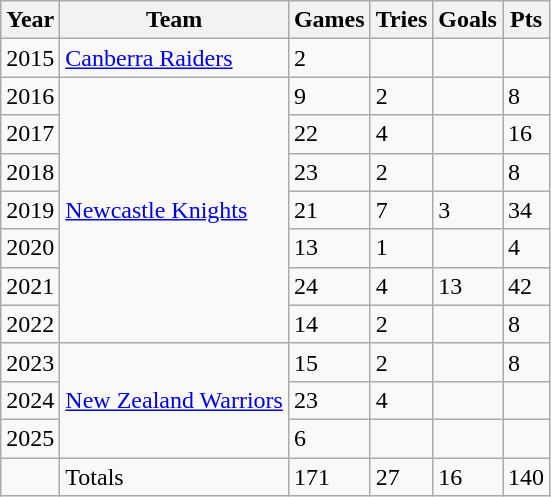<table class="wikitable">
<tr>
<th>Year</th>
<th>Team</th>
<th>Games</th>
<th>Tries</th>
<th>Goals</th>
<th>Pts</th>
</tr>
<tr>
<td>2015</td>
<td> <a href='#'>Canberra Raiders</a></td>
<td>2</td>
<td></td>
<td></td>
<td></td>
</tr>
<tr>
<td>2016</td>
<td rowspan="7"> <a href='#'>Newcastle Knights</a></td>
<td>9</td>
<td>2</td>
<td></td>
<td>8</td>
</tr>
<tr>
<td>2017</td>
<td>22</td>
<td>4</td>
<td></td>
<td>16</td>
</tr>
<tr>
<td>2018</td>
<td>23</td>
<td>2</td>
<td></td>
<td>8</td>
</tr>
<tr>
<td>2019</td>
<td>21</td>
<td>7</td>
<td>3</td>
<td>34</td>
</tr>
<tr>
<td>2020</td>
<td>13</td>
<td>1</td>
<td></td>
<td>4</td>
</tr>
<tr>
<td>2021</td>
<td>24</td>
<td>4</td>
<td>13</td>
<td>42</td>
</tr>
<tr>
<td>2022</td>
<td>14</td>
<td>2</td>
<td></td>
<td>8</td>
</tr>
<tr>
<td>2023</td>
<td rowspan="3"> <a href='#'>New Zealand Warriors</a></td>
<td>15</td>
<td>2</td>
<td></td>
<td>8</td>
</tr>
<tr>
<td>2024</td>
<td>23</td>
<td>4</td>
<td></td>
<td></td>
</tr>
<tr>
<td>2025</td>
<td>6</td>
<td></td>
<td></td>
<td></td>
</tr>
<tr>
<td></td>
<td>Totals</td>
<td>171</td>
<td>27</td>
<td>16</td>
<td>140</td>
</tr>
</table>
